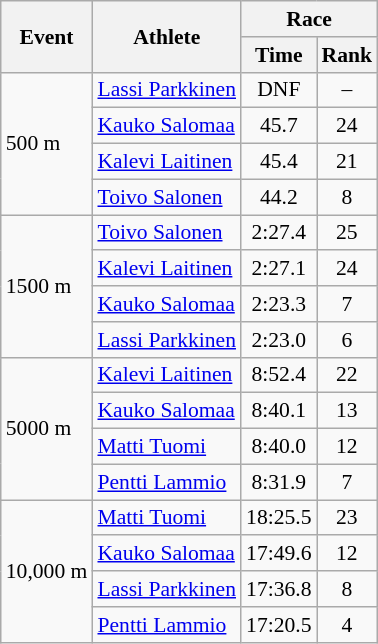<table class="wikitable" border="1" style="font-size:90%">
<tr>
<th rowspan=2>Event</th>
<th rowspan=2>Athlete</th>
<th colspan=2>Race</th>
</tr>
<tr>
<th>Time</th>
<th>Rank</th>
</tr>
<tr>
<td rowspan=4>500 m</td>
<td><a href='#'>Lassi Parkkinen</a></td>
<td align=center>DNF</td>
<td align=center>–</td>
</tr>
<tr>
<td><a href='#'>Kauko Salomaa</a></td>
<td align=center>45.7</td>
<td align=center>24</td>
</tr>
<tr>
<td><a href='#'>Kalevi Laitinen</a></td>
<td align=center>45.4</td>
<td align=center>21</td>
</tr>
<tr>
<td><a href='#'>Toivo Salonen</a></td>
<td align=center>44.2</td>
<td align=center>8</td>
</tr>
<tr>
<td rowspan=4>1500 m</td>
<td><a href='#'>Toivo Salonen</a></td>
<td align=center>2:27.4</td>
<td align=center>25</td>
</tr>
<tr>
<td><a href='#'>Kalevi Laitinen</a></td>
<td align=center>2:27.1</td>
<td align=center>24</td>
</tr>
<tr>
<td><a href='#'>Kauko Salomaa</a></td>
<td align=center>2:23.3</td>
<td align=center>7</td>
</tr>
<tr>
<td><a href='#'>Lassi Parkkinen</a></td>
<td align=center>2:23.0</td>
<td align=center>6</td>
</tr>
<tr>
<td rowspan=4>5000 m</td>
<td><a href='#'>Kalevi Laitinen</a></td>
<td align=center>8:52.4</td>
<td align=center>22</td>
</tr>
<tr>
<td><a href='#'>Kauko Salomaa</a></td>
<td align=center>8:40.1</td>
<td align=center>13</td>
</tr>
<tr>
<td><a href='#'>Matti Tuomi</a></td>
<td align=center>8:40.0</td>
<td align=center>12</td>
</tr>
<tr>
<td><a href='#'>Pentti Lammio</a></td>
<td align=center>8:31.9</td>
<td align=center>7</td>
</tr>
<tr>
<td rowspan=4>10,000 m</td>
<td><a href='#'>Matti Tuomi</a></td>
<td align=center>18:25.5</td>
<td align=center>23</td>
</tr>
<tr>
<td><a href='#'>Kauko Salomaa</a></td>
<td align=center>17:49.6</td>
<td align=center>12</td>
</tr>
<tr>
<td><a href='#'>Lassi Parkkinen</a></td>
<td align=center>17:36.8</td>
<td align=center>8</td>
</tr>
<tr>
<td><a href='#'>Pentti Lammio</a></td>
<td align=center>17:20.5</td>
<td align=center>4</td>
</tr>
</table>
